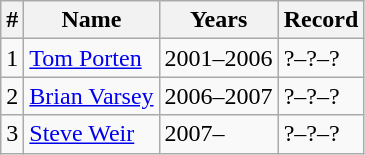<table class="wikitable">
<tr>
<th>#</th>
<th>Name</th>
<th>Years</th>
<th>Record</th>
</tr>
<tr>
<td>1</td>
<td><a href='#'>Tom Porten</a></td>
<td>2001–2006</td>
<td>?–?–?</td>
</tr>
<tr>
<td>2</td>
<td><a href='#'>Brian Varsey</a></td>
<td>2006–2007</td>
<td>?–?–?</td>
</tr>
<tr>
<td>3</td>
<td><a href='#'>Steve Weir</a></td>
<td>2007–</td>
<td>?–?–?</td>
</tr>
</table>
